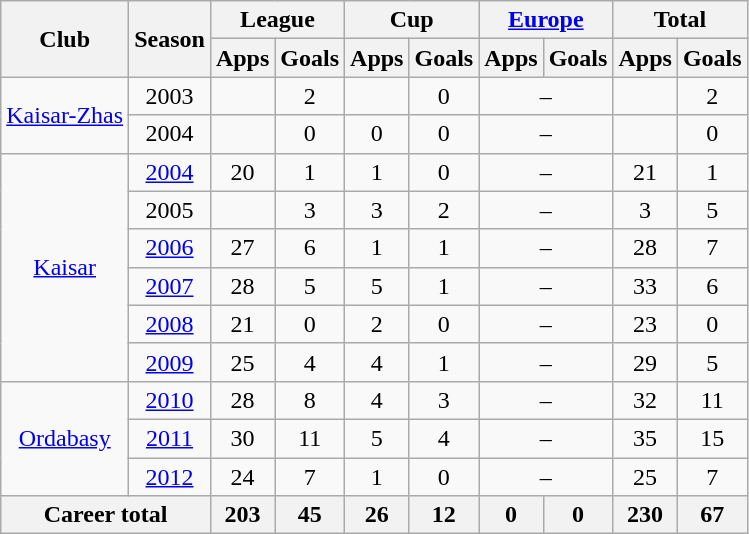<table class="wikitable" style="text-align:center">
<tr>
<th rowspan="2">Club</th>
<th rowspan="2">Season</th>
<th colspan="2">League</th>
<th colspan="2">Cup</th>
<th colspan="2"><a href='#'>Europe</a></th>
<th colspan="2">Total</th>
</tr>
<tr>
<th>Apps</th>
<th>Goals</th>
<th>Apps</th>
<th>Goals</th>
<th>Apps</th>
<th>Goals</th>
<th>Apps</th>
<th>Goals</th>
</tr>
<tr>
<td rowspan="2"><a href='#'>Kaisar-Zhas</a></td>
<td>2003</td>
<td></td>
<td>2</td>
<td></td>
<td>0</td>
<td colspan="2">–</td>
<td></td>
<td>2</td>
</tr>
<tr>
<td>2004</td>
<td></td>
<td>0</td>
<td>0</td>
<td>0</td>
<td colspan="2">–</td>
<td></td>
<td>0</td>
</tr>
<tr>
<td rowspan="6"><a href='#'>Kaisar</a></td>
<td><a href='#'>2004</a></td>
<td>20</td>
<td>1</td>
<td>1</td>
<td>0</td>
<td colspan="2">–</td>
<td>21</td>
<td>1</td>
</tr>
<tr>
<td>2005</td>
<td></td>
<td>3</td>
<td>3</td>
<td>2</td>
<td colspan="2">–</td>
<td>3</td>
<td>5</td>
</tr>
<tr>
<td><a href='#'>2006</a></td>
<td>27</td>
<td>6</td>
<td>1</td>
<td>1</td>
<td colspan="2">–</td>
<td>28</td>
<td>7</td>
</tr>
<tr>
<td><a href='#'>2007</a></td>
<td>28</td>
<td>5</td>
<td>5</td>
<td>1</td>
<td colspan="2">–</td>
<td>33</td>
<td>6</td>
</tr>
<tr>
<td><a href='#'>2008</a></td>
<td>21</td>
<td>0</td>
<td>2</td>
<td>0</td>
<td colspan="2">–</td>
<td>23</td>
<td>0</td>
</tr>
<tr>
<td><a href='#'>2009</a></td>
<td>25</td>
<td>4</td>
<td>4</td>
<td>1</td>
<td colspan="2">–</td>
<td>29</td>
<td>5</td>
</tr>
<tr>
<td rowspan="3"><a href='#'>Ordabasy</a></td>
<td><a href='#'>2010</a></td>
<td>28</td>
<td>8</td>
<td>4</td>
<td>3</td>
<td colspan="2">–</td>
<td>32</td>
<td>11</td>
</tr>
<tr>
<td><a href='#'>2011</a></td>
<td>30</td>
<td>11</td>
<td>5</td>
<td>4</td>
<td colspan="2">–</td>
<td>35</td>
<td>15</td>
</tr>
<tr>
<td><a href='#'>2012</a></td>
<td>24</td>
<td>7</td>
<td>1</td>
<td>0</td>
<td colspan="2">–</td>
<td>25</td>
<td>7</td>
</tr>
<tr>
<th colspan="2">Career total</th>
<th>203</th>
<th>45</th>
<th>26</th>
<th>12</th>
<th>0</th>
<th>0</th>
<th>230</th>
<th>67</th>
</tr>
</table>
